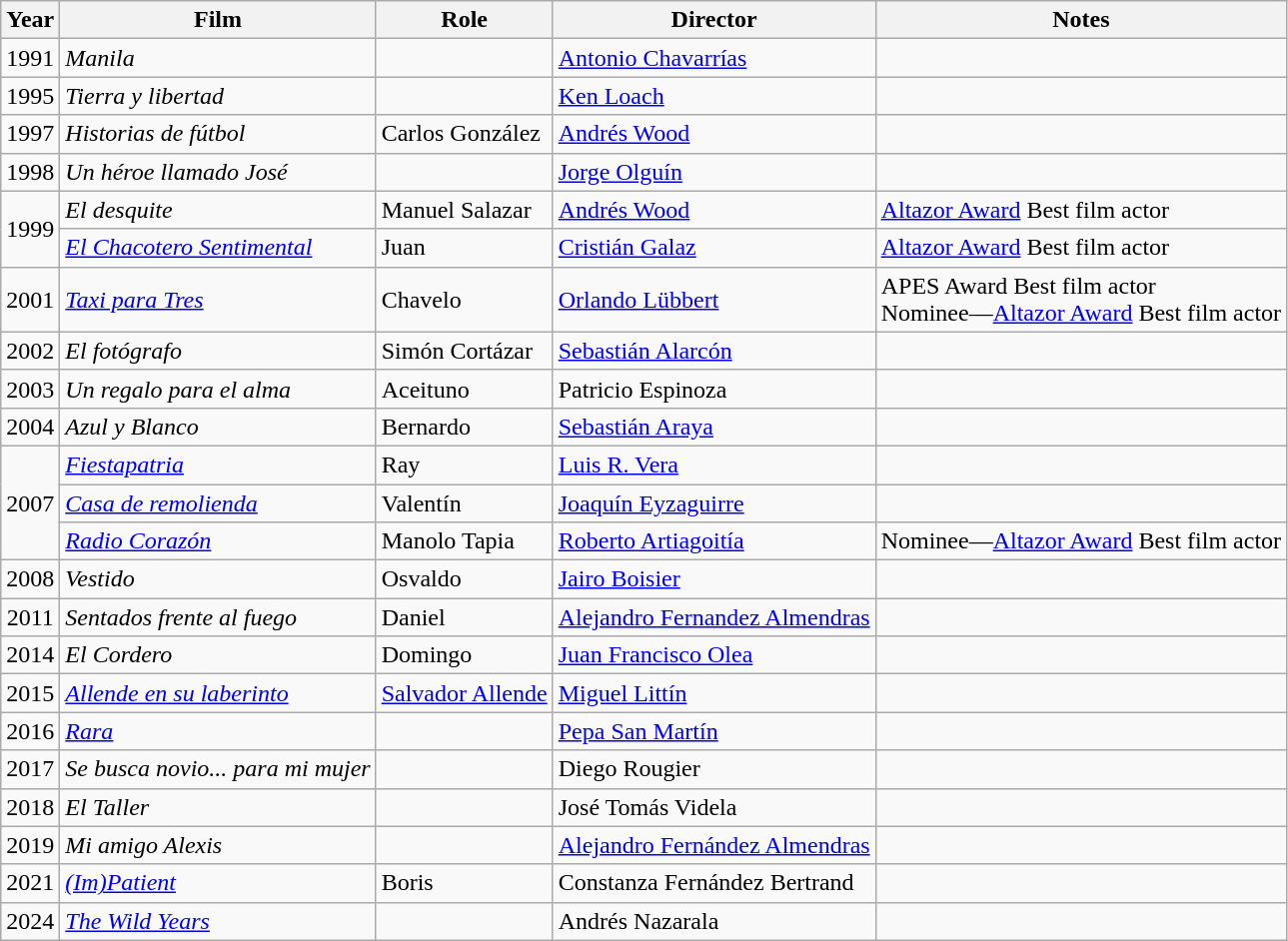<table class="wikitable sortable">
<tr>
<th>Year</th>
<th>Film</th>
<th>Role</th>
<th>Director</th>
<th class="unsortable">Notes</th>
</tr>
<tr>
<td style="text-align:center;">1991</td>
<td><em>Manila</em></td>
<td></td>
<td><a href='#'>Antonio Chavarrías</a></td>
<td></td>
</tr>
<tr>
<td style="text-align:center;">1995</td>
<td><em>Tierra y libertad</em></td>
<td></td>
<td><a href='#'>Ken Loach</a></td>
<td></td>
</tr>
<tr>
<td style="text-align:center;">1997</td>
<td><em>Historias de fútbol</em></td>
<td>Carlos González</td>
<td><a href='#'>Andrés Wood</a></td>
<td></td>
</tr>
<tr>
<td style="text-align:center;">1998</td>
<td><em>Un héroe llamado José</em></td>
<td></td>
<td><a href='#'>Jorge Olguín</a></td>
<td></td>
</tr>
<tr>
<td rowspan="2" style="text-align:center;">1999</td>
<td><em>El desquite</em></td>
<td>Manuel Salazar</td>
<td><a href='#'>Andrés Wood</a></td>
<td><a href='#'>Altazor Award</a> Best film actor</td>
</tr>
<tr>
<td><em><a href='#'>El Chacotero Sentimental</a></em></td>
<td>Juan</td>
<td><a href='#'>Cristián Galaz</a></td>
<td><a href='#'>Altazor Award</a> Best film actor</td>
</tr>
<tr>
<td style="text-align:center;">2001</td>
<td><em><a href='#'>Taxi para Tres</a></em></td>
<td>Chavelo</td>
<td><a href='#'>Orlando Lübbert</a></td>
<td>APES Award Best film actor <br> Nominee—<a href='#'>Altazor Award</a> Best film actor</td>
</tr>
<tr>
<td style="text-align:center;">2002</td>
<td><em>El fotógrafo</em></td>
<td>Simón Cortázar</td>
<td><a href='#'>Sebastián Alarcón</a></td>
<td></td>
</tr>
<tr>
<td style="text-align:center;">2003</td>
<td><em>Un regalo para el alma</em></td>
<td>Aceituno</td>
<td>Patricio Espinoza</td>
<td></td>
</tr>
<tr>
<td style="text-align:center;">2004</td>
<td><em>Azul y Blanco</em></td>
<td>Bernardo</td>
<td><a href='#'>Sebastián Araya</a></td>
<td></td>
</tr>
<tr>
<td rowspan="3" style="text-align:center;">2007</td>
<td><em><a href='#'>Fiestapatria</a></em></td>
<td>Ray</td>
<td><a href='#'>Luis R. Vera</a></td>
<td></td>
</tr>
<tr>
<td><em><a href='#'>Casa de remolienda</a></em></td>
<td>Valentín</td>
<td><a href='#'>Joaquín Eyzaguirre</a></td>
<td></td>
</tr>
<tr>
<td><em><a href='#'>Radio Corazón</a></em></td>
<td>Manolo Tapia</td>
<td><a href='#'>Roberto Artiagoitía</a></td>
<td>Nominee—<a href='#'>Altazor Award</a> Best film actor</td>
</tr>
<tr>
<td style="text-align:center;">2008</td>
<td><em>Vestido</em></td>
<td>Osvaldo</td>
<td><a href='#'>Jairo Boisier</a></td>
<td></td>
</tr>
<tr>
<td style="text-align:center;">2011</td>
<td><em>Sentados frente al fuego</em></td>
<td>Daniel</td>
<td><a href='#'>Alejandro Fernandez Almendras</a></td>
<td></td>
</tr>
<tr>
<td style="text-align:center;">2014</td>
<td><em>El Cordero</em></td>
<td>Domingo</td>
<td><a href='#'>Juan Francisco Olea</a></td>
<td></td>
</tr>
<tr>
<td style="text-align:center;">2015</td>
<td><em><a href='#'>Allende en su laberinto</a></em></td>
<td><a href='#'>Salvador Allende</a></td>
<td><a href='#'>Miguel Littín</a></td>
<td></td>
</tr>
<tr>
<td style="text-align:center;">2016</td>
<td><em><a href='#'>Rara</a></em></td>
<td></td>
<td><a href='#'>Pepa San Martín</a></td>
<td></td>
</tr>
<tr>
<td style="text-align:center;">2017</td>
<td><em>Se busca novio... para mi mujer</em></td>
<td></td>
<td>Diego Rougier</td>
<td></td>
</tr>
<tr>
<td style="text-align:center;">2018</td>
<td><em>El Taller</em></td>
<td></td>
<td>José Tomás Videla</td>
<td></td>
</tr>
<tr>
<td style="text-align:center;">2019</td>
<td><em>Mi amigo Alexis</em></td>
<td></td>
<td><a href='#'>Alejandro Fernández Almendras</a></td>
<td></td>
</tr>
<tr>
<td style="text-align:center;">2021</td>
<td><em><a href='#'>(Im)Patient</a></em></td>
<td>Boris</td>
<td>Constanza Fernández Bertrand</td>
<td></td>
</tr>
<tr>
<td>2024</td>
<td><em><a href='#'>The Wild Years</a></em></td>
<td></td>
<td>Andrés Nazarala</td>
<td></td>
</tr>
</table>
